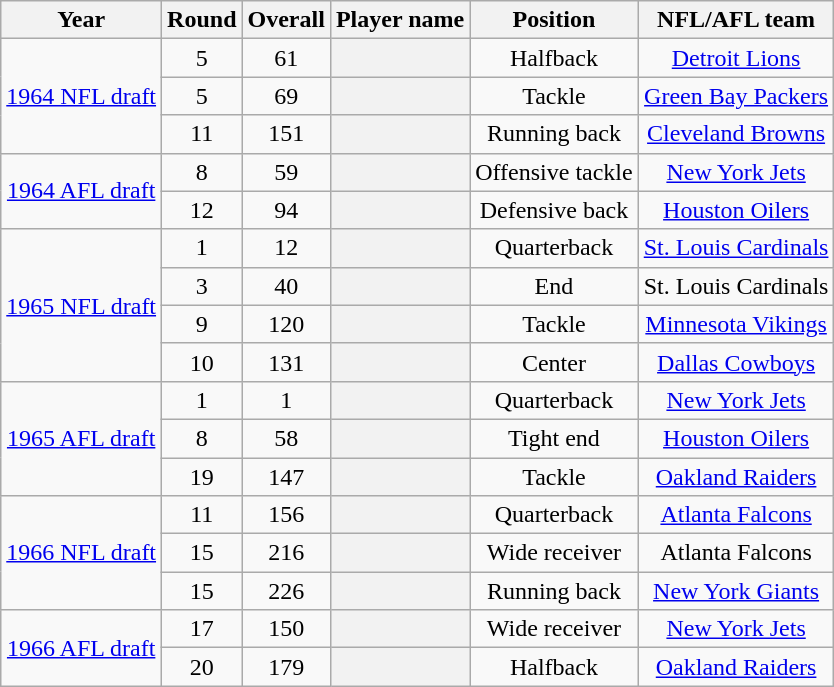<table class="wikitable sortable" style="text-align:center">
<tr>
<th scope="col">Year</th>
<th scope="col">Round</th>
<th scope="col">Overall</th>
<th scope="col">Player name</th>
<th scope="col">Position</th>
<th scope="col">NFL/AFL team</th>
</tr>
<tr>
<td rowspan=3><a href='#'>1964 NFL draft</a><br></td>
<td>5</td>
<td>61</td>
<th scope="row"></th>
<td>Halfback</td>
<td><a href='#'>Detroit Lions</a></td>
</tr>
<tr>
<td>5</td>
<td>69</td>
<th scope="row"></th>
<td>Tackle</td>
<td><a href='#'>Green Bay Packers</a></td>
</tr>
<tr>
<td>11</td>
<td>151</td>
<th scope="row"></th>
<td>Running back</td>
<td><a href='#'>Cleveland Browns</a></td>
</tr>
<tr>
<td rowspan=2><a href='#'>1964 AFL draft</a><br></td>
<td>8</td>
<td>59</td>
<th scope="row"></th>
<td>Offensive tackle</td>
<td><a href='#'>New York Jets</a></td>
</tr>
<tr>
<td>12</td>
<td>94</td>
<th scope="row"></th>
<td>Defensive back</td>
<td><a href='#'>Houston Oilers</a></td>
</tr>
<tr>
<td rowspan=4><a href='#'>1965 NFL draft</a><br></td>
<td>1</td>
<td>12</td>
<th></th>
<td>Quarterback</td>
<td><a href='#'>St. Louis Cardinals</a></td>
</tr>
<tr>
<td>3</td>
<td>40</td>
<th></th>
<td>End</td>
<td>St. Louis Cardinals</td>
</tr>
<tr>
<td>9</td>
<td>120</td>
<th></th>
<td>Tackle</td>
<td><a href='#'>Minnesota Vikings</a></td>
</tr>
<tr>
<td>10</td>
<td>131</td>
<th></th>
<td>Center</td>
<td><a href='#'>Dallas Cowboys</a></td>
</tr>
<tr>
<td rowspan=3><a href='#'>1965 AFL draft</a><br></td>
<td>1</td>
<td>1</td>
<th scope="row"></th>
<td>Quarterback</td>
<td><a href='#'>New York Jets</a></td>
</tr>
<tr>
<td>8</td>
<td>58</td>
<th scope="row"></th>
<td>Tight end</td>
<td><a href='#'>Houston Oilers</a></td>
</tr>
<tr>
<td>19</td>
<td>147</td>
<th scope="row"></th>
<td>Tackle</td>
<td><a href='#'>Oakland Raiders</a></td>
</tr>
<tr>
<td rowspan=3><a href='#'>1966 NFL draft</a><br></td>
<td>11</td>
<td>156</td>
<th></th>
<td>Quarterback</td>
<td><a href='#'>Atlanta Falcons</a></td>
</tr>
<tr>
<td>15</td>
<td>216</td>
<th></th>
<td>Wide receiver</td>
<td>Atlanta Falcons</td>
</tr>
<tr>
<td>15</td>
<td>226</td>
<th></th>
<td>Running back</td>
<td><a href='#'>New York Giants</a></td>
</tr>
<tr>
<td rowspan=2><a href='#'>1966 AFL draft</a><br></td>
<td>17</td>
<td>150</td>
<th scope="row"></th>
<td>Wide receiver</td>
<td><a href='#'>New York Jets</a></td>
</tr>
<tr>
<td>20</td>
<td>179</td>
<th scope="row"></th>
<td>Halfback</td>
<td><a href='#'>Oakland Raiders</a></td>
</tr>
</table>
